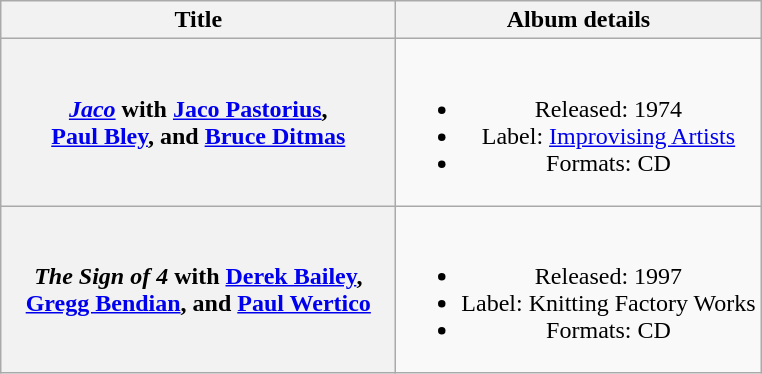<table class="wikitable plainrowheaders" style="text-align:center;">
<tr>
<th scope="col" style="width:16em;">Title</th>
<th scope="col">Album details</th>
</tr>
<tr>
<th scope="row"><em><a href='#'>Jaco</a></em> with <a href='#'>Jaco Pastorius</a>,<br><a href='#'>Paul Bley</a>, and <a href='#'>Bruce Ditmas</a></th>
<td><br><ul><li>Released: 1974</li><li>Label: <a href='#'>Improvising Artists</a></li><li>Formats: CD</li></ul></td>
</tr>
<tr>
<th scope="row"><em>The Sign of 4</em> with <a href='#'>Derek Bailey</a>,<br><a href='#'>Gregg Bendian</a>, and <a href='#'>Paul Wertico</a></th>
<td><br><ul><li>Released: 1997</li><li>Label: Knitting Factory Works</li><li>Formats: CD</li></ul></td>
</tr>
</table>
